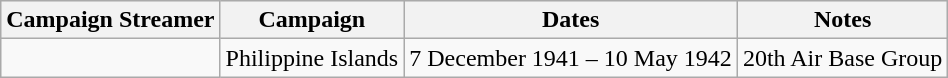<table class="wikitable">
<tr style="background:#efefef;">
<th>Campaign Streamer</th>
<th>Campaign</th>
<th>Dates</th>
<th>Notes</th>
</tr>
<tr>
<td></td>
<td>Philippine Islands</td>
<td>7 December 1941 – 10 May 1942</td>
<td>20th Air Base Group</td>
</tr>
</table>
